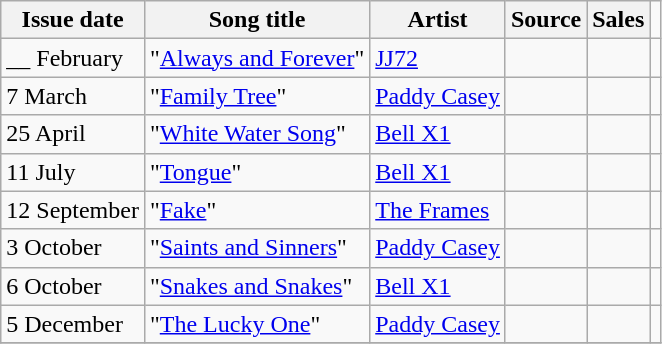<table class="wikitable">
<tr>
<th>Issue date</th>
<th>Song title</th>
<th>Artist</th>
<th>Source</th>
<th>Sales</th>
</tr>
<tr>
<td>__ February</td>
<td>"<a href='#'>Always and Forever</a>"</td>
<td><a href='#'>JJ72</a></td>
<td></td>
<td></td>
<td></td>
</tr>
<tr>
<td>7 March</td>
<td>"<a href='#'>Family Tree</a>"</td>
<td><a href='#'>Paddy Casey</a></td>
<td></td>
<td></td>
<td></td>
</tr>
<tr>
<td>25 April</td>
<td>"<a href='#'>White Water Song</a>"</td>
<td><a href='#'>Bell X1</a></td>
<td></td>
<td></td>
<td></td>
</tr>
<tr>
<td>11 July</td>
<td>"<a href='#'>Tongue</a>"</td>
<td><a href='#'>Bell X1</a></td>
<td></td>
<td></td>
<td></td>
</tr>
<tr>
<td>12 September</td>
<td>"<a href='#'>Fake</a>"</td>
<td><a href='#'>The Frames</a></td>
<td></td>
<td></td>
<td></td>
</tr>
<tr>
<td>3 October</td>
<td>"<a href='#'>Saints and Sinners</a>"</td>
<td><a href='#'>Paddy Casey</a></td>
<td></td>
<td></td>
<td></td>
</tr>
<tr>
<td>6 October</td>
<td>"<a href='#'>Snakes and Snakes</a>"</td>
<td><a href='#'>Bell X1</a></td>
<td></td>
<td></td>
<td></td>
</tr>
<tr>
<td>5 December</td>
<td>"<a href='#'>The Lucky One</a>"</td>
<td><a href='#'>Paddy Casey</a></td>
<td></td>
<td></td>
<td></td>
</tr>
<tr>
</tr>
</table>
